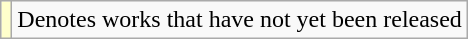<table class="wikitable">
<tr>
<td style="background:#FFFFCC;"></td>
<td>Denotes works that have not yet been released</td>
</tr>
</table>
